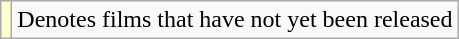<table class="wikitable">
<tr>
<td style="background:#FFFFCC;"></td>
<td>Denotes films that have not yet been released</td>
</tr>
</table>
